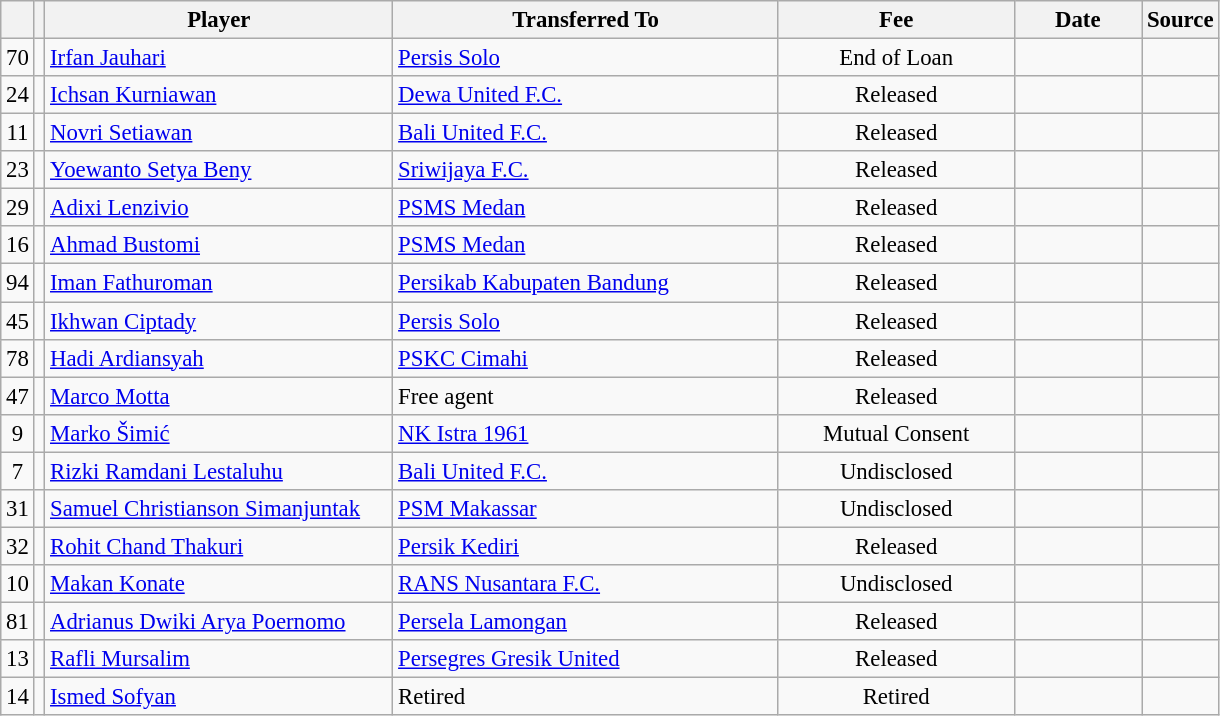<table class="wikitable plainrowheaders sortable" style="font-size:95%">
<tr>
<th></th>
<th></th>
<th scope="col" style="width:225px;">Player</th>
<th scope="col" style="width:250px;">Transferred To</th>
<th scope="col" style="width:150px;">Fee</th>
<th scope="col" style="width:78px;">Date</th>
<th>Source</th>
</tr>
<tr>
<td align=center>70</td>
<td align=center></td>
<td> <a href='#'>Irfan Jauhari</a></td>
<td> <a href='#'>Persis Solo</a></td>
<td align=center>End of Loan</td>
<td align=center></td>
<td align=center></td>
</tr>
<tr>
<td align=center>24</td>
<td align=center></td>
<td> <a href='#'>Ichsan Kurniawan</a></td>
<td> <a href='#'>Dewa United F.C.</a></td>
<td align=center>Released</td>
<td align=center></td>
<td align=center></td>
</tr>
<tr>
<td align=center>11</td>
<td align=center></td>
<td> <a href='#'>Novri Setiawan</a></td>
<td> <a href='#'>Bali United F.C.</a></td>
<td align=center>Released</td>
<td align=center></td>
<td align=center></td>
</tr>
<tr>
<td align=center>23</td>
<td align=center></td>
<td> <a href='#'>Yoewanto Setya Beny</a></td>
<td> <a href='#'>Sriwijaya F.C.</a></td>
<td align=center>Released</td>
<td align=center></td>
<td align=center></td>
</tr>
<tr>
<td align=center>29</td>
<td align=center></td>
<td> <a href='#'>Adixi Lenzivio</a></td>
<td> <a href='#'>PSMS Medan</a></td>
<td align=center>Released</td>
<td align=center></td>
<td align=center></td>
</tr>
<tr>
<td align=center>16</td>
<td align=center></td>
<td> <a href='#'>Ahmad Bustomi</a></td>
<td> <a href='#'>PSMS Medan</a></td>
<td align=center>Released</td>
<td align=center></td>
<td align=center></td>
</tr>
<tr>
<td align=center>94</td>
<td align=center></td>
<td> <a href='#'>Iman Fathuroman</a></td>
<td> <a href='#'>Persikab Kabupaten Bandung</a></td>
<td align=center>Released</td>
<td align=center></td>
<td align=center></td>
</tr>
<tr>
<td align=center>45</td>
<td align=center></td>
<td> <a href='#'>Ikhwan Ciptady</a></td>
<td> <a href='#'>Persis Solo</a></td>
<td align=center>Released</td>
<td align=center></td>
<td align=center></td>
</tr>
<tr>
<td align=center>78</td>
<td align=center></td>
<td> <a href='#'>Hadi Ardiansyah</a></td>
<td> <a href='#'>PSKC Cimahi</a></td>
<td align=center>Released</td>
<td align=center></td>
<td align=center></td>
</tr>
<tr>
<td align=center>47</td>
<td align=center></td>
<td> <a href='#'>Marco Motta</a></td>
<td>Free agent</td>
<td align=center>Released</td>
<td align=center></td>
<td align=center></td>
</tr>
<tr>
<td align=center>9</td>
<td align=center></td>
<td> <a href='#'>Marko Šimić</a></td>
<td> <a href='#'>NK Istra 1961</a></td>
<td align=center>Mutual Consent</td>
<td align=center></td>
<td align=center></td>
</tr>
<tr>
<td align=center>7</td>
<td align=center></td>
<td> <a href='#'>Rizki Ramdani Lestaluhu</a></td>
<td> <a href='#'>Bali United F.C.</a></td>
<td align=center>Undisclosed</td>
<td align=center></td>
<td align=center></td>
</tr>
<tr>
<td align=center>31</td>
<td align=center></td>
<td> <a href='#'>Samuel Christianson Simanjuntak</a></td>
<td> <a href='#'>PSM Makassar</a></td>
<td align=center>Undisclosed</td>
<td align=center></td>
<td align=center></td>
</tr>
<tr>
<td align=center>32</td>
<td align=center></td>
<td> <a href='#'>Rohit Chand Thakuri</a></td>
<td> <a href='#'>Persik Kediri</a></td>
<td align=center>Released</td>
<td align=center></td>
<td align=center></td>
</tr>
<tr>
<td align=center>10</td>
<td align=center></td>
<td> <a href='#'>Makan Konate</a></td>
<td> <a href='#'>RANS Nusantara F.C.</a></td>
<td align=center>Undisclosed</td>
<td align=center></td>
<td align=center></td>
</tr>
<tr>
<td align=center>81</td>
<td align=center></td>
<td> <a href='#'>Adrianus Dwiki Arya Poernomo</a></td>
<td> <a href='#'>Persela Lamongan</a></td>
<td align=center>Released</td>
<td align=center></td>
<td align=center></td>
</tr>
<tr>
<td align=center>13</td>
<td align=center></td>
<td> <a href='#'>Rafli Mursalim</a></td>
<td> <a href='#'>Persegres Gresik United</a></td>
<td align=center>Released</td>
<td align=center></td>
<td align=center></td>
</tr>
<tr>
<td align=center>14</td>
<td align=center></td>
<td> <a href='#'>Ismed Sofyan</a></td>
<td>Retired</td>
<td align=center>Retired</td>
<td align=center></td>
</tr>
</table>
